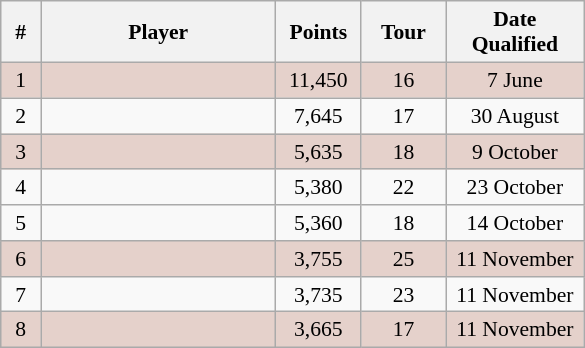<table class="sortable wikitable" align=right style=text-align:center;font-size:90%;text:justify>
<tr>
<th width=20>#</th>
<th width=150>Player</th>
<th width=50>Points</th>
<th width=50>Tour</th>
<th width=85>Date Qualified</th>
</tr>
<tr align=center bgcolor=#e5d1cb>
<td>1</td>
<td align=left></td>
<td>11,450</td>
<td>16</td>
<td>7 June</td>
</tr>
<tr align=center>
<td>2</td>
<td align=left></td>
<td>7,645</td>
<td>17</td>
<td>30 August</td>
</tr>
<tr align=center bgcolor=#e5d1cb>
<td>3</td>
<td align=left></td>
<td>5,635</td>
<td>18</td>
<td>9 October</td>
</tr>
<tr align=center>
<td>4</td>
<td align=left></td>
<td>5,380</td>
<td>22</td>
<td>23 October</td>
</tr>
<tr align=center>
<td>5</td>
<td align=left></td>
<td>5,360</td>
<td>18</td>
<td>14 October</td>
</tr>
<tr align=center bgcolor=#e5d1cb>
<td>6</td>
<td align=left></td>
<td>3,755</td>
<td>25</td>
<td>11 November</td>
</tr>
<tr align=center>
<td>7</td>
<td align=left></td>
<td>3,735</td>
<td>23</td>
<td>11 November</td>
</tr>
<tr align=center bgcolor=#e5d1cb>
<td>8</td>
<td align=left></td>
<td>3,665</td>
<td>17</td>
<td>11 November</td>
</tr>
</table>
